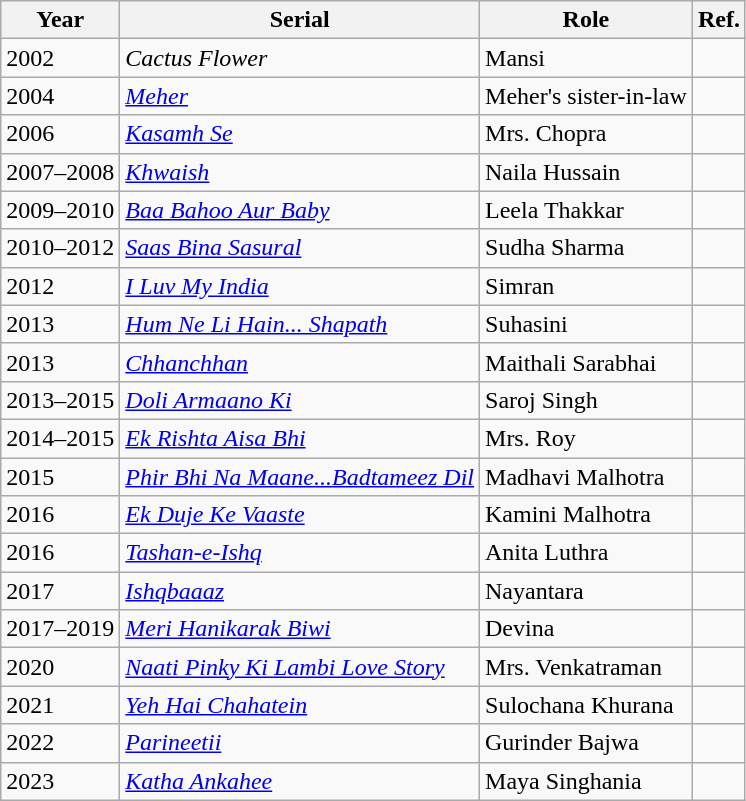<table class="wikitable sortable">
<tr>
<th>Year</th>
<th>Serial</th>
<th>Role</th>
<th>Ref.</th>
</tr>
<tr>
<td>2002</td>
<td><em>Cactus Flower</em></td>
<td>Mansi</td>
<td></td>
</tr>
<tr>
<td>2004</td>
<td><em><a href='#'>Meher</a></em></td>
<td>Meher's sister-in-law</td>
<td></td>
</tr>
<tr>
<td>2006</td>
<td><em><a href='#'>Kasamh Se</a></em></td>
<td>Mrs. Chopra</td>
<td></td>
</tr>
<tr>
<td>2007–2008</td>
<td><em><a href='#'>Khwaish</a></em></td>
<td>Naila Hussain</td>
<td></td>
</tr>
<tr>
<td>2009–2010</td>
<td><em><a href='#'>Baa Bahoo Aur Baby</a></em></td>
<td>Leela Thakkar</td>
<td></td>
</tr>
<tr>
<td>2010–2012</td>
<td><em><a href='#'>Saas Bina Sasural</a></em></td>
<td>Sudha Sharma</td>
<td></td>
</tr>
<tr>
<td>2012</td>
<td><em><a href='#'>I Luv My India</a></em></td>
<td>Simran</td>
<td></td>
</tr>
<tr>
<td>2013</td>
<td><em><a href='#'>Hum Ne Li Hain... Shapath</a></em></td>
<td>Suhasini</td>
<td></td>
</tr>
<tr>
<td>2013</td>
<td><em><a href='#'>Chhanchhan</a></em></td>
<td>Maithali Sarabhai</td>
<td></td>
</tr>
<tr>
<td>2013–2015</td>
<td><em><a href='#'>Doli Armaano Ki</a></em></td>
<td>Saroj Singh</td>
<td></td>
</tr>
<tr>
<td>2014–2015</td>
<td><em><a href='#'>Ek Rishta Aisa Bhi</a></em></td>
<td>Mrs. Roy</td>
<td></td>
</tr>
<tr>
<td>2015</td>
<td><em><a href='#'>Phir Bhi Na Maane...Badtameez Dil</a></em></td>
<td>Madhavi Malhotra</td>
<td></td>
</tr>
<tr>
<td>2016</td>
<td><em><a href='#'>Ek Duje Ke Vaaste</a></em></td>
<td>Kamini Malhotra</td>
<td></td>
</tr>
<tr>
<td>2016</td>
<td><em><a href='#'>Tashan-e-Ishq</a></em></td>
<td>Anita Luthra</td>
<td></td>
</tr>
<tr>
<td>2017</td>
<td><em><a href='#'>Ishqbaaaz</a></em></td>
<td>Nayantara</td>
<td></td>
</tr>
<tr>
<td>2017–2019</td>
<td><em><a href='#'>Meri Hanikarak Biwi</a></em></td>
<td>Devina</td>
<td></td>
</tr>
<tr>
<td>2020</td>
<td><em><a href='#'>Naati Pinky Ki Lambi Love Story</a></em></td>
<td>Mrs. Venkatraman</td>
<td></td>
</tr>
<tr>
<td>2021</td>
<td><em><a href='#'>Yeh Hai Chahatein</a></em></td>
<td>Sulochana Khurana</td>
<td></td>
</tr>
<tr>
<td>2022</td>
<td><em><a href='#'>Parineetii</a></em></td>
<td>Gurinder Bajwa</td>
<td></td>
</tr>
<tr>
<td>2023</td>
<td><em><a href='#'>Katha Ankahee</a></em></td>
<td>Maya Singhania</td>
<td></td>
</tr>
</table>
